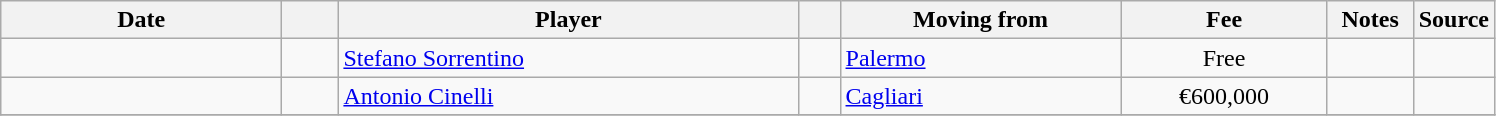<table class="wikitable sortable">
<tr>
<th style="width:180px;">Date</th>
<th style="width:30px;"></th>
<th style="width:300px;">Player</th>
<th style="width:20px;"></th>
<th style="width:180px;">Moving from</th>
<th style="width:130px;" class="unsortable">Fee</th>
<th style="width:50px;" class="unsortable">Notes</th>
<th style="width:20px;">Source</th>
</tr>
<tr>
<td></td>
<td align=center></td>
<td> <a href='#'>Stefano Sorrentino</a></td>
<td align=center></td>
<td> <a href='#'>Palermo</a></td>
<td align=center>Free</td>
<td align=center></td>
<td></td>
</tr>
<tr>
<td></td>
<td align=center></td>
<td> <a href='#'>Antonio Cinelli</a></td>
<td align=center></td>
<td> <a href='#'>Cagliari</a></td>
<td align=center>€600,000</td>
<td align=center></td>
<td></td>
</tr>
<tr>
</tr>
</table>
